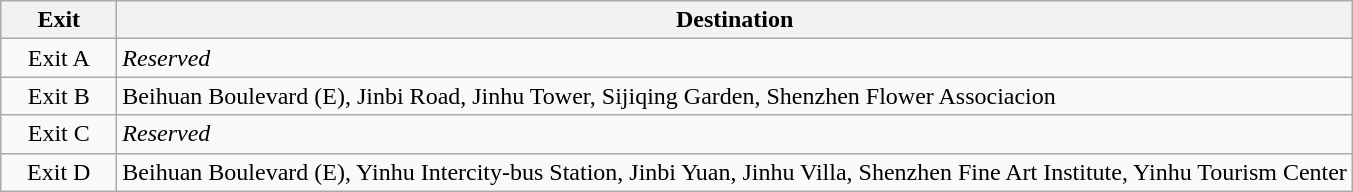<table class="wikitable">
<tr>
<th style="width:70px">Exit</th>
<th>Destination</th>
</tr>
<tr>
<td align="center">Exit A</td>
<td><em>Reserved</em></td>
</tr>
<tr>
<td align="center">Exit B</td>
<td>Beihuan Boulevard (E), Jinbi Road, Jinhu Tower, Sijiqing Garden, Shenzhen Flower Associacion</td>
</tr>
<tr>
<td align="center">Exit C</td>
<td><em>Reserved</em></td>
</tr>
<tr>
<td align="center">Exit D</td>
<td>Beihuan Boulevard (E), Yinhu Intercity-bus Station, Jinbi Yuan, Jinhu Villa, Shenzhen Fine Art Institute, Yinhu Tourism Center</td>
</tr>
</table>
